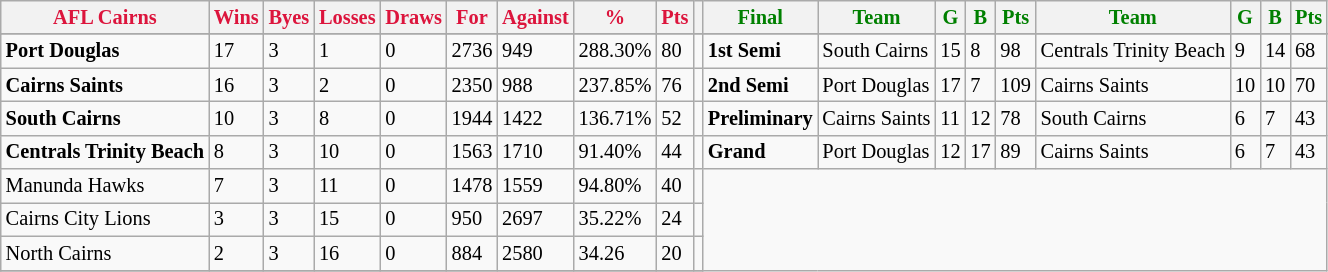<table style="font-size: 85%; text-align: left;" class="wikitable">
<tr>
<th style="color:crimson">AFL Cairns</th>
<th style="color:crimson">Wins</th>
<th style="color:crimson">Byes</th>
<th style="color:crimson">Losses</th>
<th style="color:crimson">Draws</th>
<th style="color:crimson">For</th>
<th style="color:crimson">Against</th>
<th style="color:crimson">%</th>
<th style="color:crimson">Pts</th>
<th></th>
<th style="color:green">Final</th>
<th style="color:green">Team</th>
<th style="color:green">G</th>
<th style="color:green">B</th>
<th style="color:green">Pts</th>
<th style="color:green">Team</th>
<th style="color:green">G</th>
<th style="color:green">B</th>
<th style="color:green">Pts</th>
</tr>
<tr>
</tr>
<tr>
</tr>
<tr>
<td><strong>   Port Douglas  </strong></td>
<td>17</td>
<td>3</td>
<td>1</td>
<td>0</td>
<td>2736</td>
<td>949</td>
<td>288.30%</td>
<td>80</td>
<td></td>
<td><strong>1st Semi</strong></td>
<td>South Cairns</td>
<td>15</td>
<td>8</td>
<td>98</td>
<td>Centrals Trinity Beach</td>
<td>9</td>
<td>14</td>
<td>68</td>
</tr>
<tr>
<td><strong>   Cairns Saints   </strong></td>
<td>16</td>
<td>3</td>
<td>2</td>
<td>0</td>
<td>2350</td>
<td>988</td>
<td>237.85%</td>
<td>76</td>
<td></td>
<td><strong>2nd Semi</strong></td>
<td>Port Douglas</td>
<td>17</td>
<td>7</td>
<td>109</td>
<td>Cairns Saints</td>
<td>10</td>
<td>10</td>
<td>70</td>
</tr>
<tr>
<td><strong>   South Cairns   </strong></td>
<td>10</td>
<td>3</td>
<td>8</td>
<td>0</td>
<td>1944</td>
<td>1422</td>
<td>136.71%</td>
<td>52</td>
<td></td>
<td><strong>Preliminary</strong></td>
<td>Cairns Saints</td>
<td>11</td>
<td>12</td>
<td>78</td>
<td>South Cairns</td>
<td>6</td>
<td>7</td>
<td>43</td>
</tr>
<tr>
<td><strong>   Centrals Trinity Beach   </strong></td>
<td>8</td>
<td>3</td>
<td>10</td>
<td>0</td>
<td>1563</td>
<td>1710</td>
<td>91.40%</td>
<td>44</td>
<td></td>
<td><strong>Grand</strong></td>
<td>Port Douglas</td>
<td>12</td>
<td>17</td>
<td>89</td>
<td>Cairns Saints</td>
<td>6</td>
<td>7</td>
<td>43</td>
</tr>
<tr>
<td>Manunda Hawks</td>
<td>7</td>
<td>3</td>
<td>11</td>
<td>0</td>
<td>1478</td>
<td>1559</td>
<td>94.80%</td>
<td>40</td>
<td></td>
</tr>
<tr>
<td>Cairns City Lions</td>
<td>3</td>
<td>3</td>
<td>15</td>
<td>0</td>
<td>950</td>
<td>2697</td>
<td>35.22%</td>
<td>24</td>
<td></td>
</tr>
<tr>
<td>North Cairns</td>
<td>2</td>
<td>3</td>
<td>16</td>
<td>0</td>
<td>884</td>
<td>2580</td>
<td>34.26</td>
<td>20</td>
<td></td>
</tr>
<tr>
</tr>
</table>
